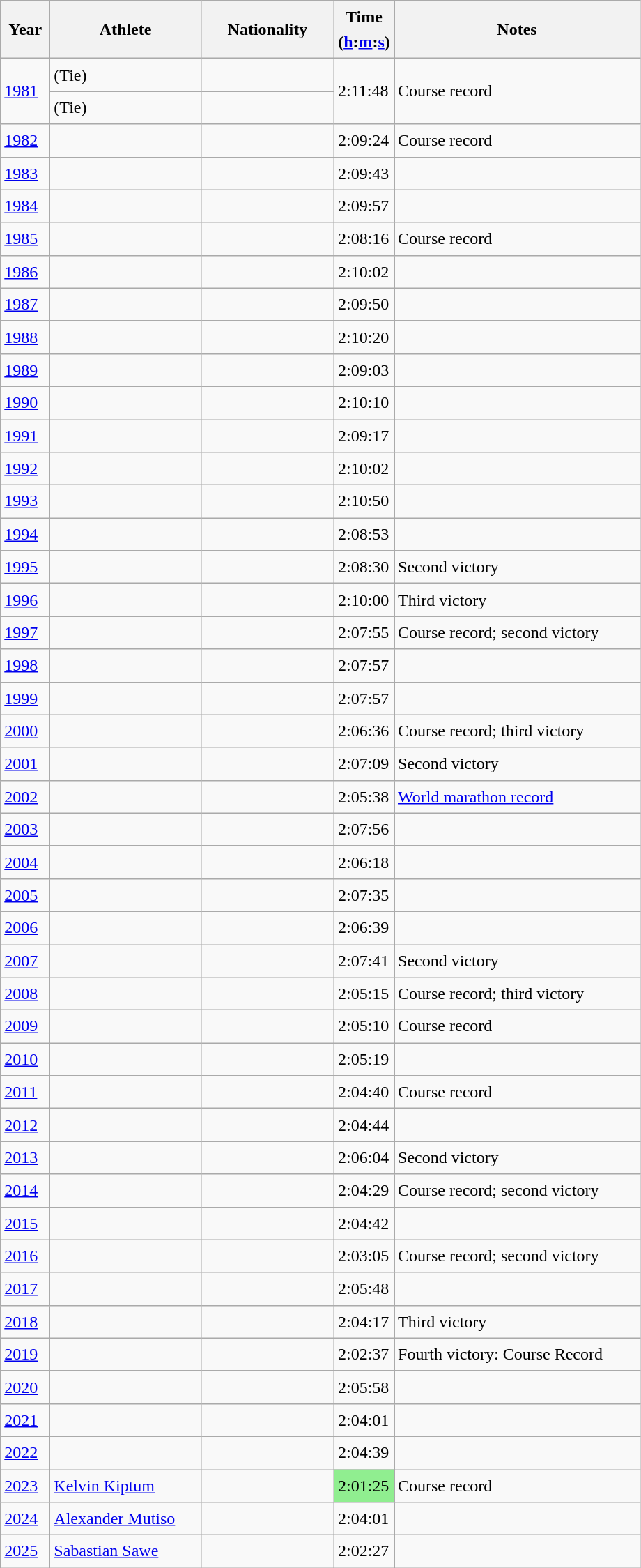<table class="wikitable sortable" style="font-size:1.00em; line-height:1.5em;">
<tr>
<th width="40">Year</th>
<th width="137">Athlete</th>
<th width="120">Nationality</th>
<th width="50">Time<br>(<a href='#'>h</a>:<a href='#'>m</a>:<a href='#'>s</a>)</th>
<th width="228" class="unsortable">Notes</th>
</tr>
<tr>
<td rowspan="2"><a href='#'>1981</a></td>
<td> (Tie)</td>
<td></td>
<td rowspan="2">2:11:48</td>
<td rowspan="2">Course record</td>
</tr>
<tr>
<td> (Tie)</td>
<td></td>
</tr>
<tr>
<td><a href='#'>1982</a></td>
<td></td>
<td></td>
<td>2:09:24</td>
<td>Course record</td>
</tr>
<tr>
<td><a href='#'>1983</a></td>
<td></td>
<td></td>
<td>2:09:43</td>
<td></td>
</tr>
<tr>
<td><a href='#'>1984</a></td>
<td></td>
<td></td>
<td>2:09:57</td>
<td></td>
</tr>
<tr>
<td><a href='#'>1985</a></td>
<td></td>
<td></td>
<td>2:08:16</td>
<td>Course record</td>
</tr>
<tr>
<td><a href='#'>1986</a></td>
<td></td>
<td></td>
<td>2:10:02</td>
<td></td>
</tr>
<tr>
<td><a href='#'>1987</a></td>
<td></td>
<td></td>
<td>2:09:50</td>
<td></td>
</tr>
<tr>
<td><a href='#'>1988</a></td>
<td></td>
<td></td>
<td>2:10:20</td>
<td></td>
</tr>
<tr>
<td><a href='#'>1989</a></td>
<td></td>
<td></td>
<td>2:09:03</td>
<td></td>
</tr>
<tr>
<td><a href='#'>1990</a></td>
<td></td>
<td></td>
<td>2:10:10</td>
<td></td>
</tr>
<tr>
<td><a href='#'>1991</a></td>
<td></td>
<td></td>
<td>2:09:17</td>
<td></td>
</tr>
<tr>
<td><a href='#'>1992</a></td>
<td></td>
<td></td>
<td>2:10:02</td>
<td></td>
</tr>
<tr>
<td><a href='#'>1993</a></td>
<td></td>
<td></td>
<td>2:10:50</td>
<td></td>
</tr>
<tr>
<td><a href='#'>1994</a></td>
<td></td>
<td></td>
<td>2:08:53</td>
<td></td>
</tr>
<tr>
<td><a href='#'>1995</a></td>
<td></td>
<td></td>
<td>2:08:30</td>
<td>Second victory</td>
</tr>
<tr>
<td><a href='#'>1996</a></td>
<td></td>
<td></td>
<td>2:10:00</td>
<td>Third victory</td>
</tr>
<tr>
<td><a href='#'>1997</a></td>
<td></td>
<td></td>
<td>2:07:55</td>
<td>Course record; second victory</td>
</tr>
<tr>
<td><a href='#'>1998</a></td>
<td></td>
<td></td>
<td>2:07:57</td>
<td></td>
</tr>
<tr>
<td><a href='#'>1999</a></td>
<td></td>
<td></td>
<td>2:07:57</td>
<td></td>
</tr>
<tr>
<td><a href='#'>2000</a></td>
<td></td>
<td></td>
<td>2:06:36</td>
<td>Course record; third victory</td>
</tr>
<tr>
<td><a href='#'>2001</a></td>
<td></td>
<td></td>
<td>2:07:09</td>
<td>Second victory</td>
</tr>
<tr>
<td><a href='#'>2002</a></td>
<td></td>
<td></td>
<td>2:05:38</td>
<td><a href='#'>World marathon record</a></td>
</tr>
<tr>
<td><a href='#'>2003</a></td>
<td></td>
<td></td>
<td>2:07:56</td>
<td></td>
</tr>
<tr>
<td><a href='#'>2004</a></td>
<td></td>
<td></td>
<td>2:06:18</td>
<td></td>
</tr>
<tr>
<td><a href='#'>2005</a></td>
<td></td>
<td></td>
<td>2:07:35</td>
<td></td>
</tr>
<tr>
<td><a href='#'>2006</a></td>
<td></td>
<td></td>
<td>2:06:39</td>
<td></td>
</tr>
<tr>
<td><a href='#'>2007</a></td>
<td></td>
<td></td>
<td>2:07:41</td>
<td>Second victory</td>
</tr>
<tr>
<td><a href='#'>2008</a></td>
<td></td>
<td></td>
<td>2:05:15</td>
<td>Course record; third victory</td>
</tr>
<tr>
<td><a href='#'>2009</a></td>
<td></td>
<td></td>
<td>2:05:10</td>
<td>Course record</td>
</tr>
<tr>
<td><a href='#'>2010</a></td>
<td></td>
<td></td>
<td>2:05:19</td>
<td></td>
</tr>
<tr>
<td><a href='#'>2011</a></td>
<td></td>
<td></td>
<td>2:04:40</td>
<td>Course record</td>
</tr>
<tr>
<td><a href='#'>2012</a></td>
<td></td>
<td></td>
<td>2:04:44</td>
<td></td>
</tr>
<tr>
<td><a href='#'>2013</a></td>
<td></td>
<td></td>
<td>2:06:04</td>
<td>Second victory</td>
</tr>
<tr>
<td><a href='#'>2014</a></td>
<td></td>
<td></td>
<td>2:04:29</td>
<td>Course record; second victory</td>
</tr>
<tr>
<td><a href='#'>2015</a></td>
<td></td>
<td></td>
<td>2:04:42</td>
<td></td>
</tr>
<tr>
<td><a href='#'>2016</a></td>
<td></td>
<td></td>
<td>2:03:05</td>
<td>Course record; second victory</td>
</tr>
<tr>
<td><a href='#'>2017</a></td>
<td></td>
<td></td>
<td>2:05:48</td>
<td></td>
</tr>
<tr>
<td><a href='#'>2018</a></td>
<td></td>
<td></td>
<td>2:04:17</td>
<td>Third victory</td>
</tr>
<tr>
<td><a href='#'>2019</a></td>
<td></td>
<td></td>
<td>2:02:37</td>
<td>Fourth victory: Course Record</td>
</tr>
<tr>
<td><a href='#'>2020</a></td>
<td></td>
<td></td>
<td>2:05:58</td>
<td></td>
</tr>
<tr>
<td><a href='#'>2021</a></td>
<td></td>
<td></td>
<td>2:04:01</td>
<td></td>
</tr>
<tr>
<td><a href='#'>2022</a></td>
<td></td>
<td></td>
<td>2:04:39</td>
<td></td>
</tr>
<tr>
<td><a href='#'>2023</a></td>
<td><a href='#'>Kelvin Kiptum</a></td>
<td></td>
<td bgcolor="lightgreen">2:01:25</td>
<td>Course record</td>
</tr>
<tr>
<td><a href='#'>2024</a></td>
<td><a href='#'>Alexander Mutiso</a></td>
<td></td>
<td>2:04:01</td>
<td></td>
</tr>
<tr>
<td><a href='#'>2025</a></td>
<td><a href='#'>Sabastian Sawe</a></td>
<td></td>
<td>2:02:27</td>
<td></td>
</tr>
</table>
